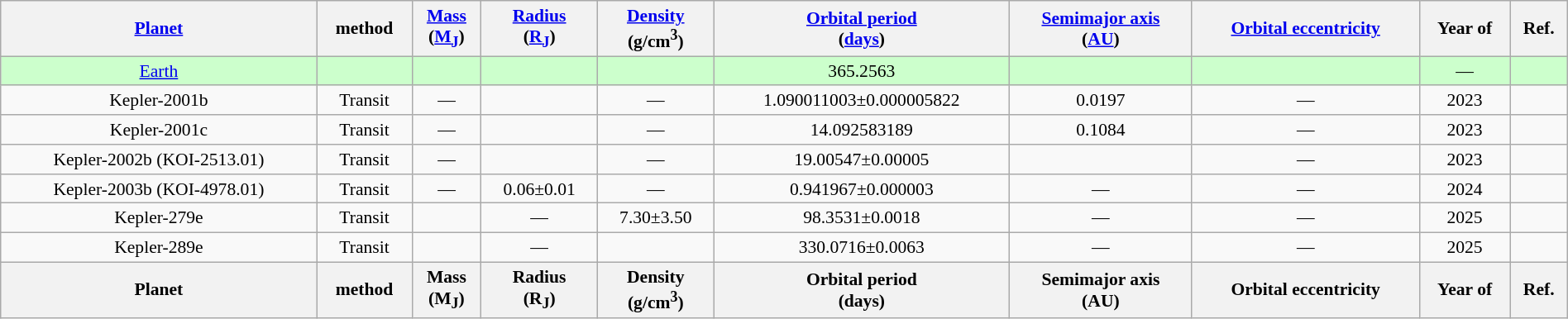<table class="sortable wikitable" style="font-size:90%; text-align: center; width:100%;">
<tr>
<th><a href='#'>Planet</a></th>
<th> method</th>
<th><a href='#'>Mass</a><br>(<a href='#'>M<sub>J</sub></a>)</th>
<th><a href='#'>Radius</a><br>(<a href='#'>R<sub>J</sub></a>)</th>
<th><a href='#'>Density</a><br>(g/cm<sup>3</sup>)</th>
<th><a href='#'>Orbital period</a><br>(<a href='#'>days</a>)</th>
<th><a href='#'>Semimajor axis</a><br>(<a href='#'>AU</a>)</th>
<th><a href='#'>Orbital eccentricity</a></th>
<th>Year of<br></th>
<th>Ref.</th>
</tr>
<tr style="background:#ccffcc;">
<td><a href='#'>Earth</a> </td>
<td></td>
<td></td>
<td></td>
<td></td>
<td>365.2563</td>
<td></td>
<td></td>
<td>—</td>
<td></td>
</tr>
<tr>
<td>Kepler-2001b</td>
<td>Transit</td>
<td>—</td>
<td></td>
<td>—</td>
<td>1.090011003±0.000005822</td>
<td>0.0197</td>
<td>—</td>
<td>2023</td>
<td></td>
</tr>
<tr>
<td>Kepler-2001c</td>
<td>Transit</td>
<td>—</td>
<td></td>
<td>—</td>
<td>14.092583189</td>
<td>0.1084</td>
<td>—</td>
<td>2023</td>
<td></td>
</tr>
<tr>
<td>Kepler-2002b (KOI-2513.01)</td>
<td>Transit</td>
<td>—</td>
<td></td>
<td>—</td>
<td>19.00547±0.00005</td>
<td></td>
<td>—</td>
<td>2023</td>
<td></td>
</tr>
<tr>
<td>Kepler-2003b (KOI-4978.01)</td>
<td>Transit</td>
<td>—</td>
<td>0.06±0.01</td>
<td>—</td>
<td>0.941967±0.000003</td>
<td>—</td>
<td>—</td>
<td>2024</td>
<td></td>
</tr>
<tr>
<td>Kepler-279e</td>
<td>Transit</td>
<td></td>
<td>—</td>
<td>7.30±3.50</td>
<td>98.3531±0.0018</td>
<td>—</td>
<td>—</td>
<td>2025</td>
<td></td>
</tr>
<tr>
<td>Kepler-289e</td>
<td>Transit</td>
<td></td>
<td>—</td>
<td></td>
<td>330.0716±0.0063</td>
<td>—</td>
<td>—</td>
<td>2025</td>
<td></td>
</tr>
<tr>
<th>Planet</th>
<th> method</th>
<th>Mass<br>(M<sub>J</sub>)</th>
<th>Radius<br>(R<sub>J</sub>)</th>
<th>Density<br>(g/cm<sup>3</sup>)</th>
<th>Orbital period<br>(days)</th>
<th>Semimajor axis<br>(AU)</th>
<th>Orbital eccentricity</th>
<th>Year of<br></th>
<th>Ref.</th>
</tr>
</table>
